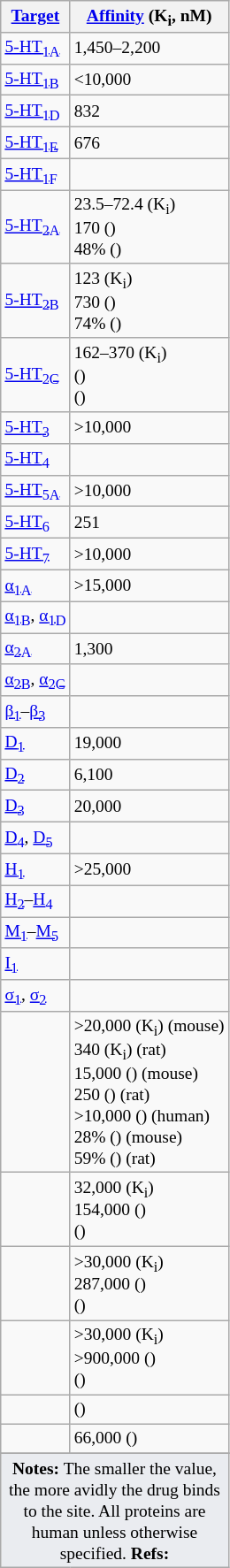<table class="wikitable floatleft" style="font-size:small;">
<tr>
<th><a href='#'>Target</a></th>
<th><a href='#'>Affinity</a> (K<sub>i</sub>, nM)</th>
</tr>
<tr>
<td><a href='#'>5-HT<sub>1A</sub></a></td>
<td>1,450–2,200</td>
</tr>
<tr>
<td><a href='#'>5-HT<sub>1B</sub></a></td>
<td><10,000</td>
</tr>
<tr>
<td><a href='#'>5-HT<sub>1D</sub></a></td>
<td>832</td>
</tr>
<tr>
<td><a href='#'>5-HT<sub>1E</sub></a></td>
<td>676</td>
</tr>
<tr>
<td><a href='#'>5-HT<sub>1F</sub></a></td>
<td></td>
</tr>
<tr>
<td><a href='#'>5-HT<sub>2A</sub></a></td>
<td>23.5–72.4 (K<sub>i</sub>)<br>170 ()<br>48% ()</td>
</tr>
<tr>
<td><a href='#'>5-HT<sub>2B</sub></a></td>
<td>123 (K<sub>i</sub>)<br>730 ()<br>74% ()</td>
</tr>
<tr>
<td><a href='#'>5-HT<sub>2C</sub></a></td>
<td>162–370 (K<sub>i</sub>)<br> ()<br> ()</td>
</tr>
<tr>
<td><a href='#'>5-HT<sub>3</sub></a></td>
<td>>10,000</td>
</tr>
<tr>
<td><a href='#'>5-HT<sub>4</sub></a></td>
<td></td>
</tr>
<tr>
<td><a href='#'>5-HT<sub>5A</sub></a></td>
<td>>10,000</td>
</tr>
<tr>
<td><a href='#'>5-HT<sub>6</sub></a></td>
<td>251</td>
</tr>
<tr>
<td><a href='#'>5-HT<sub>7</sub></a></td>
<td>>10,000</td>
</tr>
<tr>
<td><a href='#'>α<sub>1A</sub></a></td>
<td>>15,000</td>
</tr>
<tr>
<td><a href='#'>α<sub>1B</sub></a>, <a href='#'>α<sub>1D</sub></a></td>
<td></td>
</tr>
<tr>
<td><a href='#'>α<sub>2A</sub></a></td>
<td>1,300</td>
</tr>
<tr>
<td><a href='#'>α<sub>2B</sub></a>, <a href='#'>α<sub>2C</sub></a></td>
<td></td>
</tr>
<tr>
<td><a href='#'>β<sub>1</sub></a>–<a href='#'>β<sub>3</sub></a></td>
<td></td>
</tr>
<tr>
<td><a href='#'>D<sub>1</sub></a></td>
<td>19,000</td>
</tr>
<tr>
<td><a href='#'>D<sub>2</sub></a></td>
<td>6,100</td>
</tr>
<tr>
<td><a href='#'>D<sub>3</sub></a></td>
<td>20,000</td>
</tr>
<tr>
<td><a href='#'>D<sub>4</sub></a>, <a href='#'>D<sub>5</sub></a></td>
<td></td>
</tr>
<tr>
<td><a href='#'>H<sub>1</sub></a></td>
<td>>25,000</td>
</tr>
<tr>
<td><a href='#'>H<sub>2</sub></a>–<a href='#'>H<sub>4</sub></a></td>
<td></td>
</tr>
<tr>
<td><a href='#'>M<sub>1</sub></a>–<a href='#'>M<sub>5</sub></a></td>
<td></td>
</tr>
<tr>
<td><a href='#'>I<sub>1</sub></a></td>
<td></td>
</tr>
<tr>
<td><a href='#'>σ<sub>1</sub></a>, <a href='#'>σ<sub>2</sub></a></td>
<td></td>
</tr>
<tr>
<td></td>
<td>>20,000 (K<sub>i</sub>) (mouse)<br>340 (K<sub>i</sub>) (rat)<br>15,000 () (mouse)<br>250 () (rat)<br>>10,000 () (human)<br>28% () (mouse)<br>59% () (rat)</td>
</tr>
<tr>
<td></td>
<td>32,000 (K<sub>i</sub>)<br>154,000 ()<br> ()</td>
</tr>
<tr>
<td></td>
<td>>30,000 (K<sub>i</sub>)<br>287,000 ()<br> ()</td>
</tr>
<tr>
<td></td>
<td>>30,000 (K<sub>i</sub>)<br>>900,000 ()<br> ()</td>
</tr>
<tr>
<td></td>
<td> ()</td>
</tr>
<tr>
<td></td>
<td>66,000 ()</td>
</tr>
<tr>
</tr>
<tr class="sortbottom">
<td colspan="2" style="width: 1px; background-color:#eaecf0; text-align: center;"><strong>Notes:</strong> The smaller the value, the more avidly the drug binds to the site. All proteins are human unless otherwise specified. <strong>Refs:</strong> </td>
</tr>
</table>
